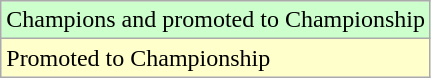<table class="wikitable">
<tr width=10px bgcolor="#ccffcc">
<td>Champions and promoted to Championship</td>
</tr>
<tr width=10px bgcolor="#FFFFCC">
<td>Promoted to Championship</td>
</tr>
</table>
